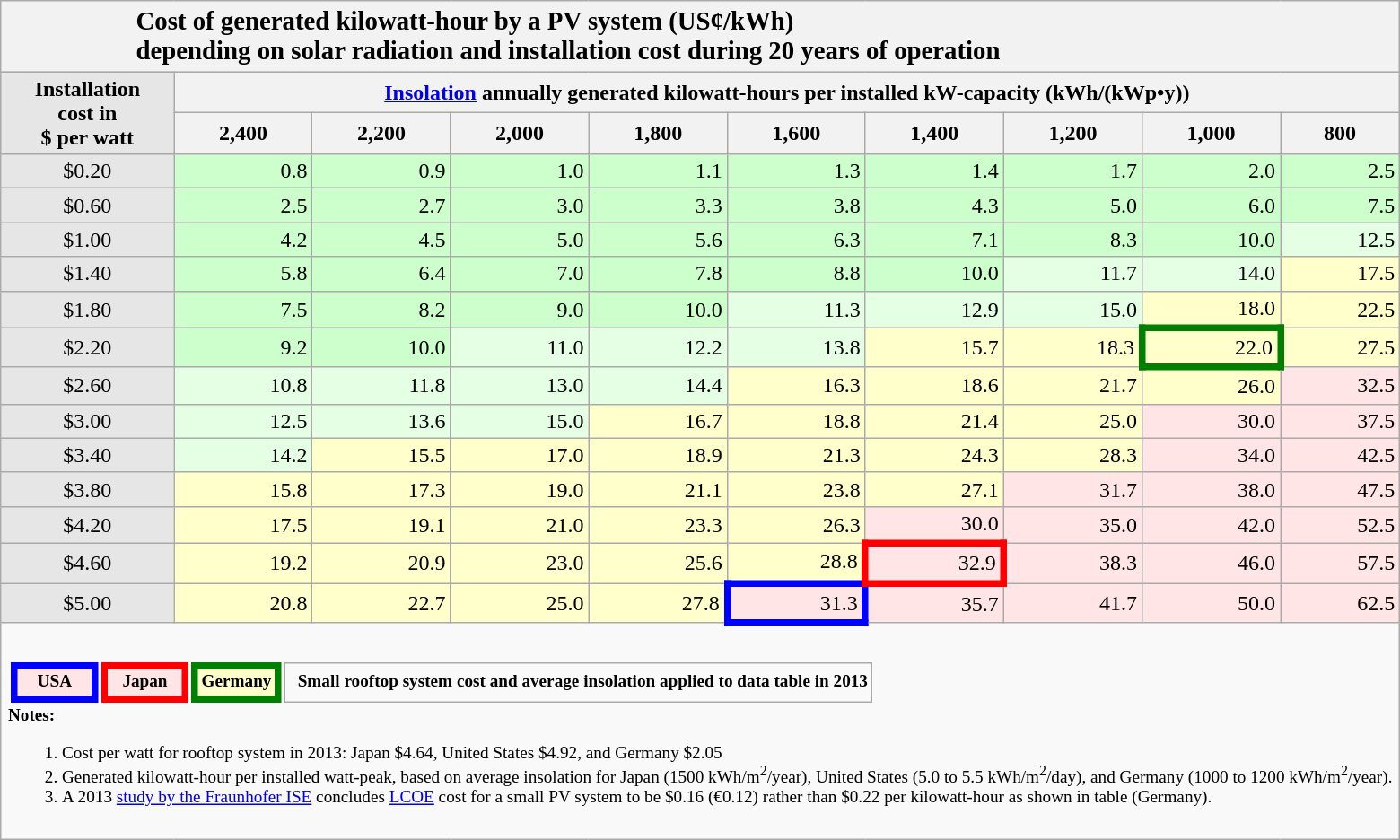<table class="wikitable collapsible" style="min-width: 590px; text-align: right;">
<tr>
<th colspan=12 style="padding-left: 100px; text-align: left; font-size: 1.2em">Cost of generated kilowatt-hour by a PV system (US¢/kWh)<br>depending on solar radiation and installation cost during 20 years of operation</th>
</tr>
<tr bgcolor="#BBBBFF">
<th style="color: #000; background-color: #e6e6e6;" rowspan="2">Installation<br>cost in<br>$ per watt</th>
<th colspan=9><a href='#'>Insolation</a> annually generated kilowatt-hours per installed kW-capacity (kWh/(kWp•y))</th>
</tr>
<tr>
<th>2,400</th>
<th>2,200</th>
<th>2,000</th>
<th>1,800</th>
<th>1,600</th>
<th>1,400</th>
<th>1,200</th>
<th>1,000</th>
<th>800</th>
</tr>
<tr>
<td style="text-align: center; font-weight: normal; background-color: #e6e6e6;">$0.20</td>
<td bgcolor="#CCFFCC">0.8</td>
<td bgcolor="#CCFFCC">0.9</td>
<td bgcolor="#CCFFCC">1.0</td>
<td bgcolor="#CCFFCC">1.1</td>
<td bgcolor="#CCFFCC">1.3</td>
<td bgcolor="#CCFFCC">1.4</td>
<td bgcolor="#CCFFCC">1.7</td>
<td bgcolor="#CCFFCC">2.0</td>
<td bgcolor="#CCFFCC">2.5</td>
</tr>
<tr>
<td style="text-align: center; color: #000; font-weight: normal; background-color: #e6e6e6;">$0.60</td>
<td bgcolor="#CCFFCC">2.5</td>
<td bgcolor="#CCFFCC">2.7</td>
<td bgcolor="#CCFFCC">3.0</td>
<td bgcolor="#CCFFCC">3.3</td>
<td bgcolor="#CCFFCC">3.8</td>
<td bgcolor="#CCFFCC">4.3</td>
<td bgcolor="#CCFFCC">5.0</td>
<td bgcolor="#CCFFCC">6.0</td>
<td bgcolor="#CCFFCC">7.5</td>
</tr>
<tr>
<td style="text-align: center; color: #000; font-weight: normal; background-color: #e6e6e6;">$1.00</td>
<td bgcolor="#CCFFCC">4.2</td>
<td bgcolor="#CCFFCC">4.5</td>
<td bgcolor="#CCFFCC">5.0</td>
<td bgcolor="#CCFFCC">5.6</td>
<td bgcolor="#CCFFCC">6.3</td>
<td bgcolor="#CCFFCC">7.1</td>
<td bgcolor="#CCFFCC">8.3</td>
<td bgcolor="#CCFFCC">10.0</td>
<td bgcolor="#E5FFE5">12.5</td>
</tr>
<tr>
<td style="text-align: center; color: #000; font-weight: normal; background-color: #e6e6e6;">$1.40</td>
<td bgcolor="#CCFFCC">5.8</td>
<td bgcolor="#CCFFCC">6.4</td>
<td bgcolor="#CCFFCC">7.0</td>
<td bgcolor="#CCFFCC">7.8</td>
<td bgcolor="#CCFFCC">8.8</td>
<td bgcolor="#CCFFCC">10.0</td>
<td bgcolor="#E5FFE5">11.7</td>
<td bgcolor="#E5FFE5">14.0</td>
<td bgcolor="#FFFFCC">17.5</td>
</tr>
<tr>
<td style="text-align: center; color: #000; font-weight: normal; background-color: #e6e6e6;">$1.80</td>
<td bgcolor="#CCFFCC">7.5</td>
<td bgcolor="#CCFFCC">8.2</td>
<td bgcolor="#CCFFCC">9.0</td>
<td bgcolor="#CCFFCC">10.0</td>
<td bgcolor="#E5FFE5">11.3</td>
<td bgcolor="#E5FFE5">12.9</td>
<td bgcolor="#E5FFE5">15.0</td>
<td bgcolor="#FFFFCC">18.0</td>
<td bgcolor="#FFFFCC">22.5</td>
</tr>
<tr>
<td style="text-align: center; color: #000; font-weight: normal; background-color: #e6e6e6;">$2.20</td>
<td bgcolor="#CCFFCC">9.2</td>
<td bgcolor="#CCFFCC">10.0</td>
<td bgcolor="#E5FFE5">11.0</td>
<td bgcolor="#E5FFE5">12.2</td>
<td bgcolor="#E5FFE5">13.8</td>
<td bgcolor="#FFFFCC">15.7</td>
<td bgcolor="#FFFFCC">18.3</td>
<td bgcolor="#FFFFCC" style="border: 5px green solid;">22.0</td>
<td bgcolor="#FFFFCC">27.5</td>
</tr>
<tr>
<td style="text-align: center; color: #000; font-weight: normal; background-color: #e6e6e6;">$2.60</td>
<td bgcolor="#E5FFE5">10.8</td>
<td bgcolor="#E5FFE5">11.8</td>
<td bgcolor="#E5FFE5">13.0</td>
<td bgcolor="#E5FFE5">14.4</td>
<td bgcolor="#FFFFCC">16.3</td>
<td bgcolor="#FFFFCC">18.6</td>
<td bgcolor="#FFFFCC">21.7</td>
<td bgcolor="#FFFFCC">26.0</td>
<td bgcolor="#FFE5E5">32.5</td>
</tr>
<tr>
<td style="text-align: center; color: #000; font-weight: normal; background-color: #e6e6e6;">$3.00</td>
<td bgcolor="#E5FFE5">12.5</td>
<td bgcolor="#E5FFE5">13.6</td>
<td bgcolor="#E5FFE5">15.0</td>
<td bgcolor="#FFFFCC">16.7</td>
<td bgcolor="#FFFFCC">18.8</td>
<td bgcolor="#FFFFCC">21.4</td>
<td bgcolor="#FFFFCC">25.0</td>
<td bgcolor="#FFE5E5">30.0</td>
<td bgcolor="#FFE5E5">37.5</td>
</tr>
<tr>
<td style="text-align: center; color: #000; font-weight: normal; background-color: #e6e6e6;">$3.40</td>
<td bgcolor="#E5FFE5">14.2</td>
<td bgcolor="#FFFFCC">15.5</td>
<td bgcolor="#FFFFCC">17.0</td>
<td bgcolor="#FFFFCC">18.9</td>
<td bgcolor="#FFFFCC">21.3</td>
<td bgcolor="#FFFFCC">24.3</td>
<td bgcolor="#FFFFCC">28.3</td>
<td bgcolor="#FFE5E5">34.0</td>
<td bgcolor="#FFE5E5">42.5</td>
</tr>
<tr>
<td style="text-align: center; color: #000; font-weight: normal; background-color: #e6e6e6;">$3.80</td>
<td bgcolor="#FFFFCC">15.8</td>
<td bgcolor="#FFFFCC">17.3</td>
<td bgcolor="#FFFFCC">19.0</td>
<td bgcolor="#FFFFCC">21.1</td>
<td bgcolor="#FFFFCC">23.8</td>
<td bgcolor="#FFFFCC">27.1</td>
<td bgcolor="#FFE5E5">31.7</td>
<td bgcolor="#FFE5E5">38.0</td>
<td bgcolor="#FFE5E5">47.5</td>
</tr>
<tr>
<td style="text-align: center; color: #000; font-weight: normal; background-color: #e6e6e6;">$4.20</td>
<td bgcolor="#FFFFCC">17.5</td>
<td bgcolor="#FFFFCC">19.1</td>
<td bgcolor="#FFFFCC">21.0</td>
<td bgcolor="#FFFFCC">23.3</td>
<td bgcolor="#FFFFCC">26.3</td>
<td bgcolor="#FFE5E5">30.0</td>
<td bgcolor="#FFE5E5">35.0</td>
<td bgcolor="#FFE5E5">42.0</td>
<td bgcolor="#FFE5E5">52.5</td>
</tr>
<tr>
<td style="text-align: center; color: #000; font-weight: normal; background-color: #e6e6e6;">$4.60</td>
<td bgcolor="#FFFFCC">19.2</td>
<td bgcolor="#FFFFCC">20.9</td>
<td bgcolor="#FFFFCC">23.0</td>
<td bgcolor="#FFFFCC">25.6</td>
<td bgcolor="#FFFFCC">28.8</td>
<td bgcolor="#FFE5E5" style="border: 5px red solid;">32.9</td>
<td bgcolor="#FFE5E5">38.3</td>
<td bgcolor="#FFE5E5">46.0</td>
<td bgcolor="#FFE5E5">57.5</td>
</tr>
<tr>
<td style="text-align: center; color: #000; font-weight: normal; background-color: #e6e6e6;">$5.00</td>
<td bgcolor="#FFFFCC">20.8</td>
<td bgcolor="#FFFFCC">22.7</td>
<td bgcolor="#FFFFCC">25.0</td>
<td bgcolor="#FFFFCC">27.8</td>
<td bgcolor="#FFE5E5" style="border: 5px blue solid;">31.3</td>
<td bgcolor="#FFE5E5">35.7</td>
<td bgcolor="#FFE5E5">41.7</td>
<td bgcolor="#FFE5E5">50.0</td>
<td bgcolor="#FFE5E5">62.5</td>
</tr>
<tr>
<td colspan=10 style="text-align: left; padding: 10px 5px; font-size: 0.8em;"><br><table>
<tr>
<td style="border: 5px blue solid; background-color: #FFE5E5; width: 50px; text-align: center;"><strong>USA</strong></td>
<td style="border: 5px red solid; background-color: #FFE5E5; width: 50px; text-align: center;"><strong>Japan</strong></td>
<td style="border: 5px green solid; background-color: #FFFFCC; width: 50px; text-align: center;"><strong>Germany</strong></td>
<td>  <strong>Small rooftop system cost and average insolation applied to data table in 2013</strong></td>
</tr>
</table>
<strong>Notes:</strong><ol><li>Cost per watt for rooftop system in 2013: Japan $4.64, United States $4.92, and Germany $2.05</li><li>Generated kilowatt-hour per installed watt-peak, based on average insolation for Japan (1500 kWh/m<sup>2</sup>/year), United States (5.0 to 5.5 kWh/m<sup>2</sup>/day), and Germany (1000 to 1200 kWh/m<sup>2</sup>/year).</li><li>A 2013 <a href='#'>study by the Fraunhofer ISE</a> concludes <a href='#'>LCOE</a> cost for a small PV system to be $0.16 (€0.12) rather than $0.22 per kilowatt-hour as shown in table (Germany).</li></ol></td>
</tr>
</table>
